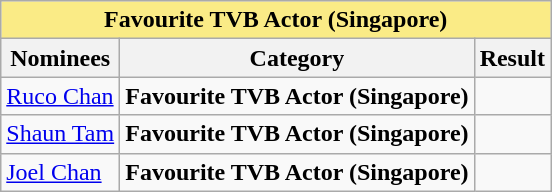<table class="wikitable sortable">
<tr>
<th colspan="3" - style="background:#FAEB86;" align="center"><strong>Favourite TVB Actor (Singapore)</strong></th>
</tr>
<tr>
<th>Nominees</th>
<th>Category</th>
<th>Result</th>
</tr>
<tr>
<td><a href='#'>Ruco Chan</a></td>
<td><strong>Favourite TVB Actor (Singapore)</strong></td>
<td></td>
</tr>
<tr>
<td><a href='#'>Shaun Tam</a></td>
<td><strong>Favourite TVB Actor (Singapore)</strong></td>
<td></td>
</tr>
<tr>
<td><a href='#'>Joel Chan</a></td>
<td><strong>Favourite TVB Actor (Singapore)</strong></td>
<td></td>
</tr>
</table>
